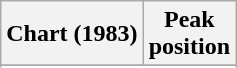<table class="wikitable sortable plainrowheaders">
<tr>
<th>Chart (1983)</th>
<th>Peak<br>position</th>
</tr>
<tr>
</tr>
<tr>
</tr>
</table>
